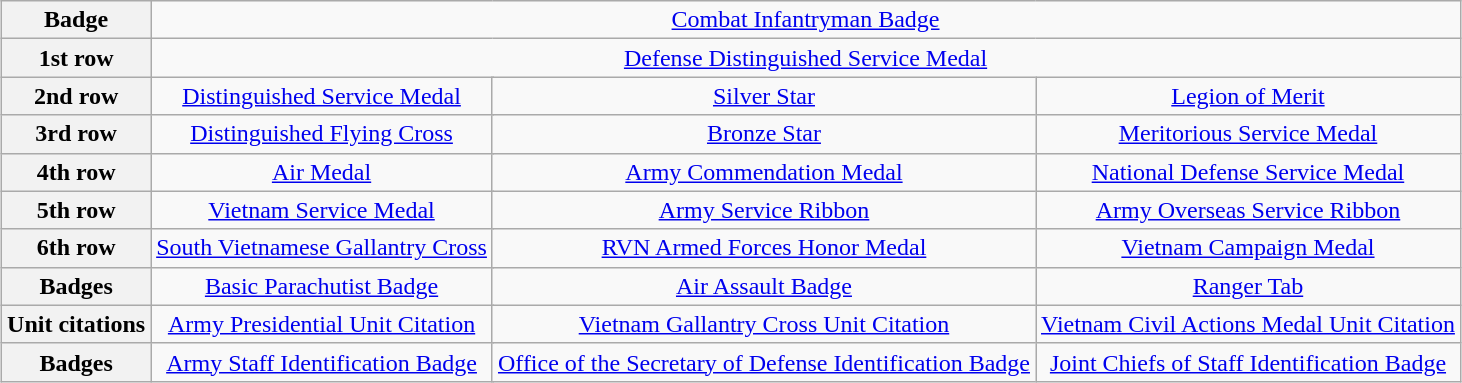<table class="wikitable" style="margin:1em auto; text-align:center;">
<tr>
<th>Badge</th>
<td colspan="12"><a href='#'>Combat Infantryman Badge</a></td>
</tr>
<tr>
<th>1st row</th>
<td colspan="12"><a href='#'>Defense Distinguished Service Medal</a> <br></td>
</tr>
<tr>
<th>2nd row</th>
<td colspan="4"><a href='#'>Distinguished Service Medal</a> <br></td>
<td colspan="4"><a href='#'>Silver Star</a> <br></td>
<td colspan="4"><a href='#'>Legion of Merit</a> <br></td>
</tr>
<tr>
<th>3rd row</th>
<td colspan="4"><a href='#'>Distinguished Flying Cross</a> <br></td>
<td colspan="4"><a href='#'>Bronze Star</a> <br></td>
<td colspan="4"><a href='#'>Meritorious Service Medal</a></td>
</tr>
<tr>
<th>4th row</th>
<td colspan="4"><a href='#'>Air Medal</a> <br></td>
<td colspan="4"><a href='#'>Army Commendation Medal</a> <br></td>
<td colspan="4"><a href='#'>National Defense Service Medal</a> <br></td>
</tr>
<tr>
<th>5th row</th>
<td colspan="4"><a href='#'>Vietnam Service Medal</a> <br></td>
<td colspan="4"><a href='#'>Army Service Ribbon</a></td>
<td colspan="4"><a href='#'>Army Overseas Service Ribbon</a> <br></td>
</tr>
<tr>
<th>6th row</th>
<td colspan="4"><a href='#'>South Vietnamese Gallantry Cross</a> <br></td>
<td colspan="4"><a href='#'>RVN Armed Forces Honor Medal</a></td>
<td colspan="4"><a href='#'>Vietnam Campaign Medal</a> <br></td>
</tr>
<tr>
<th>Badges</th>
<td colspan="4"><a href='#'>Basic Parachutist Badge</a></td>
<td colspan="4"><a href='#'>Air Assault Badge</a></td>
<td colspan="4"><a href='#'>Ranger Tab</a></td>
</tr>
<tr>
<th>Unit citations</th>
<td colspan="4"><a href='#'>Army Presidential Unit Citation</a></td>
<td colspan="4"><a href='#'>Vietnam Gallantry Cross Unit Citation</a></td>
<td colspan="4"><a href='#'>Vietnam Civil Actions Medal Unit Citation</a></td>
</tr>
<tr>
<th>Badges</th>
<td colspan="4"><a href='#'>Army Staff Identification Badge</a></td>
<td colspan="4"><a href='#'>Office of the Secretary of Defense Identification Badge</a></td>
<td colspan="4"><a href='#'>Joint Chiefs of Staff Identification Badge</a></td>
</tr>
</table>
